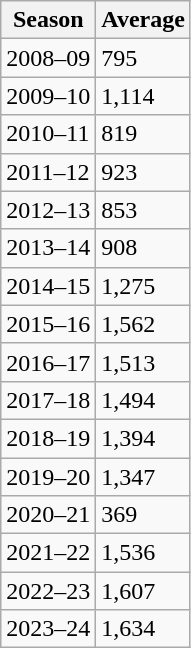<table class="wikitable" style="font-size:100%">
<tr>
<th>Season</th>
<th>Average</th>
</tr>
<tr>
<td>2008–09</td>
<td>795</td>
</tr>
<tr>
<td>2009–10</td>
<td>1,114</td>
</tr>
<tr>
<td>2010–11</td>
<td>819</td>
</tr>
<tr>
<td>2011–12</td>
<td>923</td>
</tr>
<tr>
<td>2012–13</td>
<td>853</td>
</tr>
<tr>
<td>2013–14</td>
<td>908</td>
</tr>
<tr>
<td>2014–15</td>
<td>1,275</td>
</tr>
<tr>
<td>2015–16</td>
<td>1,562</td>
</tr>
<tr>
<td>2016–17</td>
<td>1,513</td>
</tr>
<tr>
<td>2017–18</td>
<td>1,494</td>
</tr>
<tr>
<td>2018–19</td>
<td>1,394</td>
</tr>
<tr>
<td>2019–20</td>
<td>1,347</td>
</tr>
<tr>
<td>2020–21</td>
<td>369</td>
</tr>
<tr>
<td>2021–22</td>
<td>1,536</td>
</tr>
<tr>
<td>2022–23</td>
<td>1,607</td>
</tr>
<tr>
<td>2023–24</td>
<td>1,634</td>
</tr>
</table>
